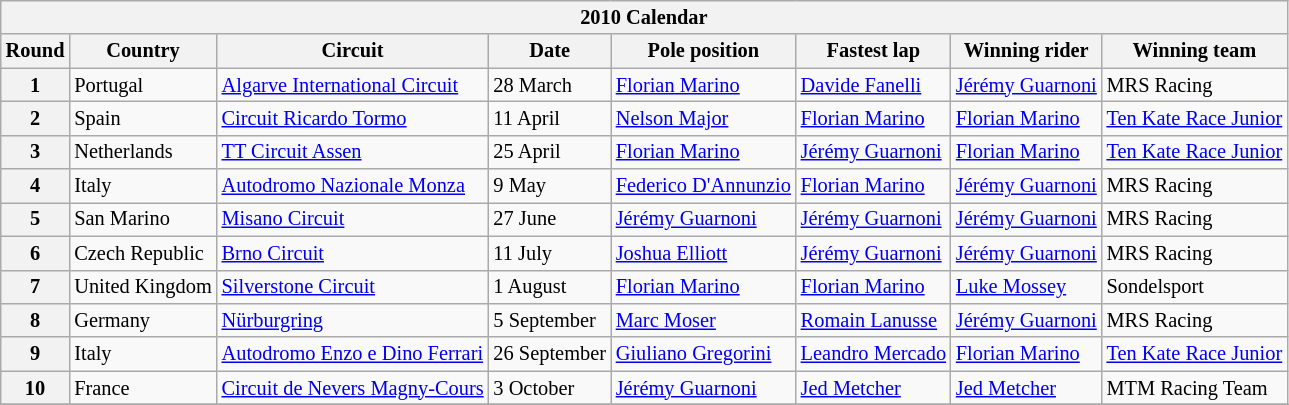<table class="wikitable" style="font-size: 85%">
<tr>
<th colspan=10>2010 Calendar</th>
</tr>
<tr>
<th>Round</th>
<th>Country</th>
<th>Circuit</th>
<th>Date</th>
<th>Pole position</th>
<th>Fastest lap</th>
<th>Winning rider</th>
<th>Winning team</th>
</tr>
<tr>
<th>1</th>
<td> Portugal</td>
<td><a href='#'>Algarve International Circuit</a></td>
<td>28 March</td>
<td> <a href='#'>Florian Marino</a></td>
<td> <a href='#'>Davide Fanelli</a></td>
<td> <a href='#'>Jérémy Guarnoni</a></td>
<td>MRS Racing</td>
</tr>
<tr>
<th>2</th>
<td> Spain</td>
<td><a href='#'>Circuit Ricardo Tormo</a></td>
<td>11 April</td>
<td> <a href='#'>Nelson Major</a></td>
<td> <a href='#'>Florian Marino</a></td>
<td> <a href='#'>Florian Marino</a></td>
<td><a href='#'>Ten Kate Race Junior</a></td>
</tr>
<tr>
<th>3</th>
<td> Netherlands</td>
<td><a href='#'>TT Circuit Assen</a></td>
<td>25 April</td>
<td> <a href='#'>Florian Marino</a></td>
<td> <a href='#'>Jérémy Guarnoni</a></td>
<td> <a href='#'>Florian Marino</a></td>
<td><a href='#'>Ten Kate Race Junior</a></td>
</tr>
<tr>
<th>4</th>
<td> Italy</td>
<td><a href='#'>Autodromo Nazionale Monza</a></td>
<td>9 May</td>
<td> <a href='#'>Federico D'Annunzio</a></td>
<td> <a href='#'>Florian Marino</a></td>
<td> <a href='#'>Jérémy Guarnoni</a></td>
<td>MRS Racing</td>
</tr>
<tr>
<th>5</th>
<td> San Marino</td>
<td><a href='#'>Misano Circuit</a></td>
<td>27 June</td>
<td> <a href='#'>Jérémy Guarnoni</a></td>
<td> <a href='#'>Jérémy Guarnoni</a></td>
<td> <a href='#'>Jérémy Guarnoni</a></td>
<td>MRS Racing</td>
</tr>
<tr>
<th>6</th>
<td> Czech Republic</td>
<td><a href='#'>Brno Circuit</a></td>
<td>11 July</td>
<td> <a href='#'>Joshua Elliott</a></td>
<td> <a href='#'>Jérémy Guarnoni</a></td>
<td> <a href='#'>Jérémy Guarnoni</a></td>
<td>MRS Racing</td>
</tr>
<tr>
<th>7</th>
<td> United Kingdom</td>
<td><a href='#'>Silverstone Circuit</a></td>
<td>1 August</td>
<td> <a href='#'>Florian Marino</a></td>
<td> <a href='#'>Florian Marino</a></td>
<td> <a href='#'>Luke Mossey</a></td>
<td>Sondelsport</td>
</tr>
<tr>
<th>8</th>
<td> Germany</td>
<td><a href='#'>Nürburgring</a></td>
<td>5 September</td>
<td> <a href='#'>Marc Moser</a></td>
<td> <a href='#'>Romain Lanusse</a></td>
<td> <a href='#'>Jérémy Guarnoni</a></td>
<td>MRS Racing</td>
</tr>
<tr>
<th>9</th>
<td> Italy</td>
<td><a href='#'>Autodromo Enzo e Dino Ferrari</a></td>
<td>26 September</td>
<td> <a href='#'>Giuliano Gregorini</a></td>
<td> <a href='#'>Leandro Mercado</a></td>
<td> <a href='#'>Florian Marino</a></td>
<td><a href='#'>Ten Kate Race Junior</a></td>
</tr>
<tr>
<th>10</th>
<td> France</td>
<td><a href='#'>Circuit de Nevers Magny-Cours</a></td>
<td>3 October</td>
<td> <a href='#'>Jérémy Guarnoni</a></td>
<td> <a href='#'>Jed Metcher</a></td>
<td> <a href='#'>Jed Metcher</a></td>
<td>MTM Racing Team</td>
</tr>
<tr>
</tr>
</table>
